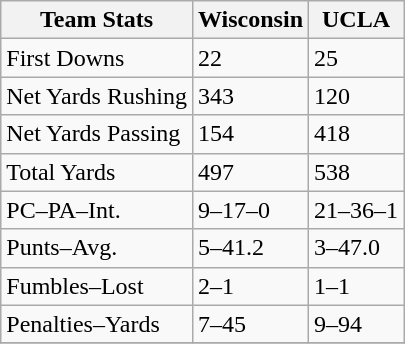<table class="wikitable">
<tr>
<th>Team Stats</th>
<th>Wisconsin</th>
<th>UCLA</th>
</tr>
<tr>
<td>First Downs</td>
<td>22</td>
<td>25</td>
</tr>
<tr>
<td>Net Yards Rushing</td>
<td>343</td>
<td>120</td>
</tr>
<tr>
<td>Net Yards Passing</td>
<td>154</td>
<td>418</td>
</tr>
<tr>
<td>Total Yards</td>
<td>497</td>
<td>538</td>
</tr>
<tr>
<td>PC–PA–Int.</td>
<td>9–17–0</td>
<td>21–36–1</td>
</tr>
<tr>
<td>Punts–Avg.</td>
<td>5–41.2</td>
<td>3–47.0</td>
</tr>
<tr>
<td>Fumbles–Lost</td>
<td>2–1</td>
<td>1–1</td>
</tr>
<tr>
<td>Penalties–Yards</td>
<td>7–45</td>
<td>9–94</td>
</tr>
<tr>
</tr>
</table>
